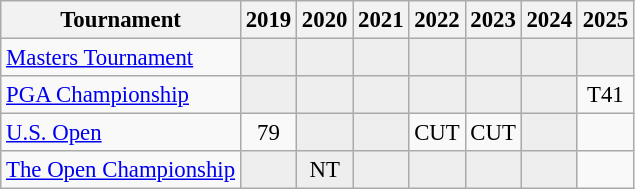<table class="wikitable" style="font-size:95%;text-align:center;">
<tr>
<th>Tournament</th>
<th>2019</th>
<th>2020</th>
<th>2021</th>
<th>2022</th>
<th>2023</th>
<th>2024</th>
<th>2025</th>
</tr>
<tr>
<td align=left><a href='#'>Masters Tournament</a></td>
<td style="background:#eeeeee;"></td>
<td style="background:#eeeeee;"></td>
<td style="background:#eeeeee;"></td>
<td style="background:#eeeeee;"></td>
<td style="background:#eeeeee;"></td>
<td style="background:#eeeeee;"></td>
<td style="background:#eeeeee;"></td>
</tr>
<tr>
<td align=left><a href='#'>PGA Championship</a></td>
<td style="background:#eeeeee;"></td>
<td style="background:#eeeeee;"></td>
<td style="background:#eeeeee;"></td>
<td style="background:#eeeeee;"></td>
<td style="background:#eeeeee;"></td>
<td style="background:#eeeeee;"></td>
<td>T41</td>
</tr>
<tr>
<td align=left><a href='#'>U.S. Open</a></td>
<td>79</td>
<td style="background:#eeeeee;"></td>
<td style="background:#eeeeee;"></td>
<td>CUT</td>
<td>CUT</td>
<td style="background:#eeeeee;"></td>
<td></td>
</tr>
<tr>
<td align=left><a href='#'>The Open Championship</a></td>
<td style="background:#eeeeee;"></td>
<td style="background:#eeeeee;">NT</td>
<td style="background:#eeeeee;"></td>
<td style="background:#eeeeee;"></td>
<td style="background:#eeeeee;"></td>
<td style="background:#eeeeee;"></td>
<td></td>
</tr>
</table>
